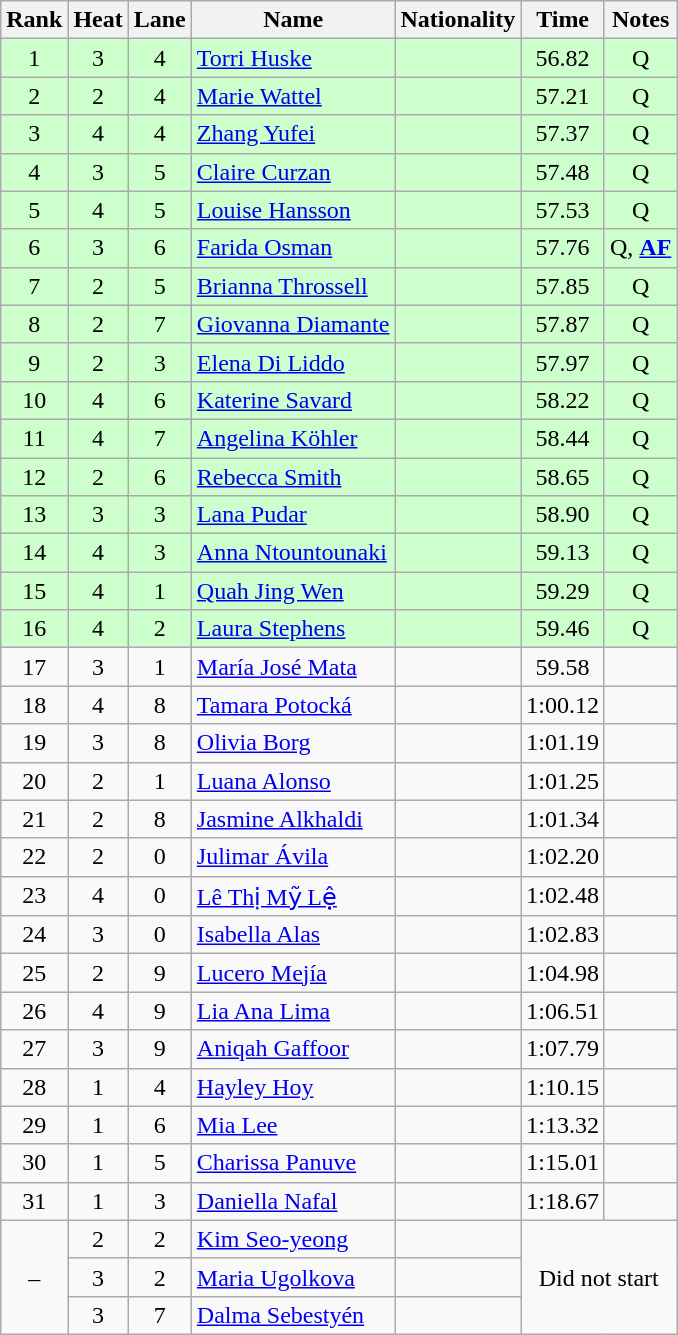<table class="wikitable sortable" style="text-align:center">
<tr>
<th>Rank</th>
<th>Heat</th>
<th>Lane</th>
<th>Name</th>
<th>Nationality</th>
<th>Time</th>
<th>Notes</th>
</tr>
<tr bgcolor=ccffcc>
<td>1</td>
<td>3</td>
<td>4</td>
<td align=left><a href='#'>Torri Huske</a></td>
<td align=left></td>
<td>56.82</td>
<td>Q</td>
</tr>
<tr bgcolor=ccffcc>
<td>2</td>
<td>2</td>
<td>4</td>
<td align=left><a href='#'>Marie Wattel</a></td>
<td align=left></td>
<td>57.21</td>
<td>Q</td>
</tr>
<tr bgcolor=ccffcc>
<td>3</td>
<td>4</td>
<td>4</td>
<td align=left><a href='#'>Zhang Yufei</a></td>
<td align=left></td>
<td>57.37</td>
<td>Q</td>
</tr>
<tr bgcolor=ccffcc>
<td>4</td>
<td>3</td>
<td>5</td>
<td align=left><a href='#'>Claire Curzan</a></td>
<td align=left></td>
<td>57.48</td>
<td>Q</td>
</tr>
<tr bgcolor=ccffcc>
<td>5</td>
<td>4</td>
<td>5</td>
<td align=left><a href='#'>Louise Hansson</a></td>
<td align=left></td>
<td>57.53</td>
<td>Q</td>
</tr>
<tr bgcolor=ccffcc>
<td>6</td>
<td>3</td>
<td>6</td>
<td align=left><a href='#'>Farida Osman</a></td>
<td align=left></td>
<td>57.76</td>
<td>Q, <strong><a href='#'>AF</a></strong></td>
</tr>
<tr bgcolor=ccffcc>
<td>7</td>
<td>2</td>
<td>5</td>
<td align=left><a href='#'>Brianna Throssell</a></td>
<td align=left></td>
<td>57.85</td>
<td>Q</td>
</tr>
<tr bgcolor=ccffcc>
<td>8</td>
<td>2</td>
<td>7</td>
<td align=left><a href='#'>Giovanna Diamante</a></td>
<td align=left></td>
<td>57.87</td>
<td>Q</td>
</tr>
<tr bgcolor=ccffcc>
<td>9</td>
<td>2</td>
<td>3</td>
<td align=left><a href='#'>Elena Di Liddo</a></td>
<td align=left></td>
<td>57.97</td>
<td>Q</td>
</tr>
<tr bgcolor=ccffcc>
<td>10</td>
<td>4</td>
<td>6</td>
<td align=left><a href='#'>Katerine Savard</a></td>
<td align=left></td>
<td>58.22</td>
<td>Q</td>
</tr>
<tr bgcolor=ccffcc>
<td>11</td>
<td>4</td>
<td>7</td>
<td align=left><a href='#'>Angelina Köhler</a></td>
<td align=left></td>
<td>58.44</td>
<td>Q</td>
</tr>
<tr bgcolor=ccffcc>
<td>12</td>
<td>2</td>
<td>6</td>
<td align=left><a href='#'>Rebecca Smith</a></td>
<td align=left></td>
<td>58.65</td>
<td>Q</td>
</tr>
<tr bgcolor=ccffcc>
<td>13</td>
<td>3</td>
<td>3</td>
<td align=left><a href='#'>Lana Pudar</a></td>
<td align=left></td>
<td>58.90</td>
<td>Q</td>
</tr>
<tr bgcolor=ccffcc>
<td>14</td>
<td>4</td>
<td>3</td>
<td align=left><a href='#'>Anna Ntountounaki</a></td>
<td align=left></td>
<td>59.13</td>
<td>Q</td>
</tr>
<tr bgcolor=ccffcc>
<td>15</td>
<td>4</td>
<td>1</td>
<td align=left><a href='#'>Quah Jing Wen</a></td>
<td align=left></td>
<td>59.29</td>
<td>Q</td>
</tr>
<tr bgcolor=ccffcc>
<td>16</td>
<td>4</td>
<td>2</td>
<td align=left><a href='#'>Laura Stephens</a></td>
<td align=left></td>
<td>59.46</td>
<td>Q</td>
</tr>
<tr>
<td>17</td>
<td>3</td>
<td>1</td>
<td align=left><a href='#'>María José Mata</a></td>
<td align=left></td>
<td>59.58</td>
<td></td>
</tr>
<tr>
<td>18</td>
<td>4</td>
<td>8</td>
<td align=left><a href='#'>Tamara Potocká</a></td>
<td align=left></td>
<td>1:00.12</td>
<td></td>
</tr>
<tr>
<td>19</td>
<td>3</td>
<td>8</td>
<td align=left><a href='#'>Olivia Borg</a></td>
<td align=left></td>
<td>1:01.19</td>
<td></td>
</tr>
<tr>
<td>20</td>
<td>2</td>
<td>1</td>
<td align=left><a href='#'>Luana Alonso</a></td>
<td align=left></td>
<td>1:01.25</td>
<td></td>
</tr>
<tr>
<td>21</td>
<td>2</td>
<td>8</td>
<td align=left><a href='#'>Jasmine Alkhaldi</a></td>
<td align=left></td>
<td>1:01.34</td>
<td></td>
</tr>
<tr>
<td>22</td>
<td>2</td>
<td>0</td>
<td align=left><a href='#'>Julimar Ávila</a></td>
<td align=left></td>
<td>1:02.20</td>
<td></td>
</tr>
<tr>
<td>23</td>
<td>4</td>
<td>0</td>
<td align=left><a href='#'>Lê Thị Mỹ Lệ</a></td>
<td align=left></td>
<td>1:02.48</td>
<td></td>
</tr>
<tr>
<td>24</td>
<td>3</td>
<td>0</td>
<td align=left><a href='#'>Isabella Alas</a></td>
<td align=left></td>
<td>1:02.83</td>
<td></td>
</tr>
<tr>
<td>25</td>
<td>2</td>
<td>9</td>
<td align=left><a href='#'>Lucero Mejía</a></td>
<td align=left></td>
<td>1:04.98</td>
<td></td>
</tr>
<tr>
<td>26</td>
<td>4</td>
<td>9</td>
<td align=left><a href='#'>Lia Ana Lima</a></td>
<td align=left></td>
<td>1:06.51</td>
<td></td>
</tr>
<tr>
<td>27</td>
<td>3</td>
<td>9</td>
<td align=left><a href='#'>Aniqah Gaffoor</a></td>
<td align=left></td>
<td>1:07.79</td>
<td></td>
</tr>
<tr>
<td>28</td>
<td>1</td>
<td>4</td>
<td align=left><a href='#'>Hayley Hoy</a></td>
<td align=left></td>
<td>1:10.15</td>
<td></td>
</tr>
<tr>
<td>29</td>
<td>1</td>
<td>6</td>
<td align=left><a href='#'>Mia Lee</a></td>
<td align=left></td>
<td>1:13.32</td>
<td></td>
</tr>
<tr>
<td>30</td>
<td>1</td>
<td>5</td>
<td align=left><a href='#'>Charissa Panuve</a></td>
<td align=left></td>
<td>1:15.01</td>
<td></td>
</tr>
<tr>
<td>31</td>
<td>1</td>
<td>3</td>
<td align=left><a href='#'>Daniella Nafal</a></td>
<td align=left></td>
<td>1:18.67</td>
<td></td>
</tr>
<tr>
<td rowspan=3>–</td>
<td>2</td>
<td>2</td>
<td align=left><a href='#'>Kim Seo-yeong</a></td>
<td align=left></td>
<td colspan=2 rowspan=3>Did not start</td>
</tr>
<tr>
<td>3</td>
<td>2</td>
<td align=left><a href='#'>Maria Ugolkova</a></td>
<td align=left></td>
</tr>
<tr>
<td>3</td>
<td>7</td>
<td align=left><a href='#'>Dalma Sebestyén</a></td>
<td align=left></td>
</tr>
</table>
